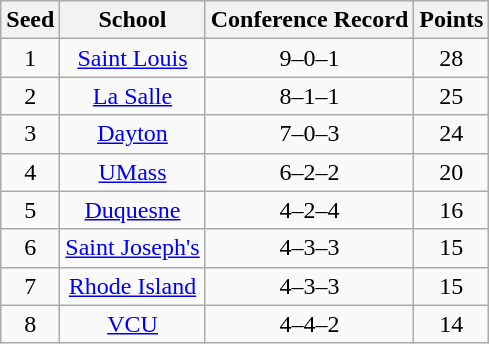<table class="wikitable" style="text-align:center">
<tr>
<th>Seed</th>
<th>School</th>
<th>Conference Record</th>
<th>Points</th>
</tr>
<tr>
<td>1</td>
<td><a href='#'>Saint Louis</a></td>
<td>9–0–1</td>
<td>28</td>
</tr>
<tr>
<td>2</td>
<td><a href='#'>La Salle</a></td>
<td>8–1–1</td>
<td>25</td>
</tr>
<tr>
<td>3</td>
<td><a href='#'>Dayton</a></td>
<td>7–0–3</td>
<td>24</td>
</tr>
<tr>
<td>4</td>
<td><a href='#'>UMass</a></td>
<td>6–2–2</td>
<td>20</td>
</tr>
<tr>
<td>5</td>
<td><a href='#'>Duquesne</a></td>
<td>4–2–4</td>
<td>16</td>
</tr>
<tr>
<td>6</td>
<td><a href='#'>Saint Joseph's</a></td>
<td>4–3–3</td>
<td>15</td>
</tr>
<tr>
<td>7</td>
<td><a href='#'>Rhode Island</a></td>
<td>4–3–3</td>
<td>15</td>
</tr>
<tr>
<td>8</td>
<td><a href='#'>VCU</a></td>
<td>4–4–2</td>
<td>14</td>
</tr>
</table>
